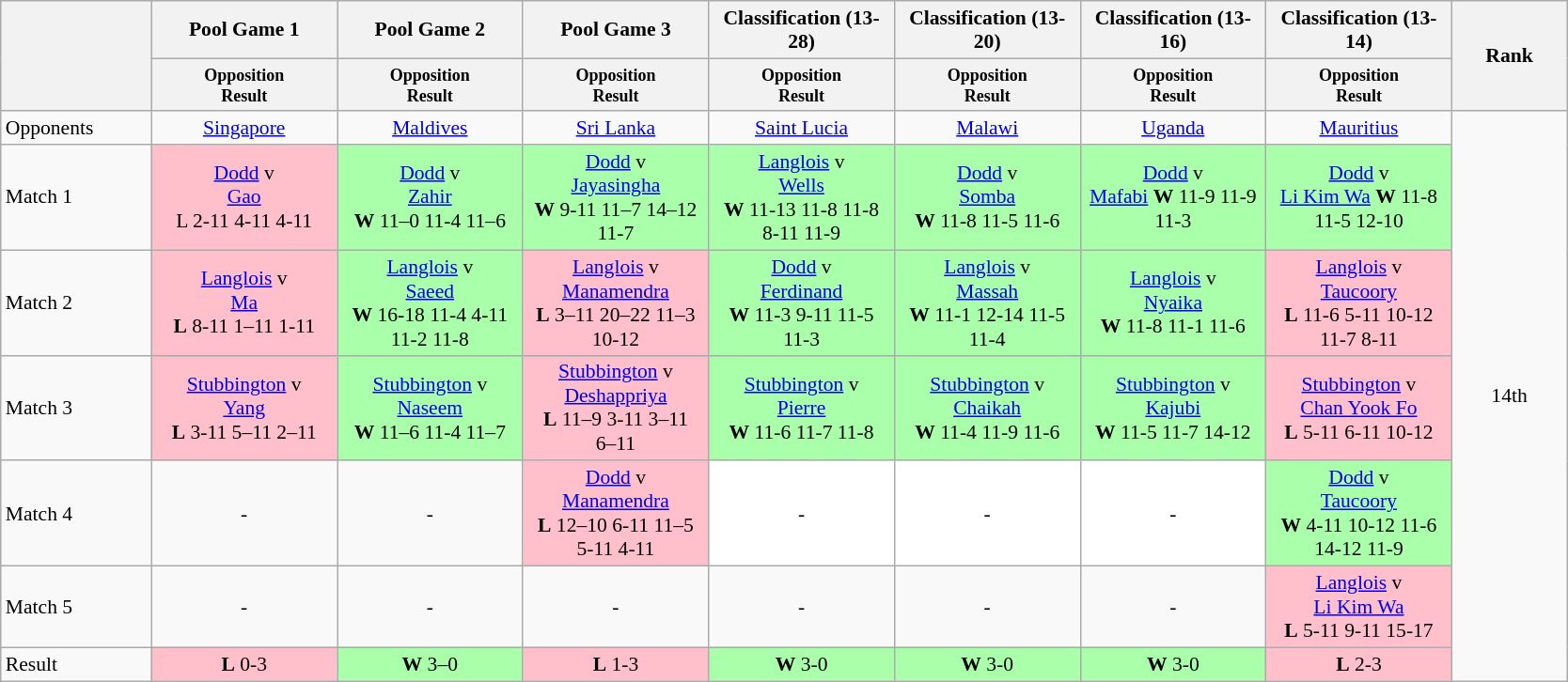<table class=wikitable style="font-size:90%">
<tr>
<th rowspan="2" style="width:100px;"></th>
<th width=125>Pool Game 1</th>
<th width=125>Pool Game 2</th>
<th width=125>Pool Game 3</th>
<th width=125>Classification (13-28)</th>
<th width=125>Classification (13-20)</th>
<th width=125>Classification (13-16)</th>
<th width=125>Classification (13-14)</th>
<th rowspan="2" style="width:75px;">Rank</th>
</tr>
<tr>
<th style="line-height:1em"><small>Opposition<br>Result</small></th>
<th style="line-height:1em"><small>Opposition<br>Result</small></th>
<th style="line-height:1em"><small>Opposition<br>Result</small></th>
<th style="line-height:1em"><small>Opposition<br>Result</small></th>
<th style="line-height:1em"><small>Opposition<br>Result</small></th>
<th style="line-height:1em"><small>Opposition<br>Result</small></th>
<th style="line-height:1em"><small>Opposition<br>Result</small></th>
</tr>
<tr>
<td>Opponents</td>
<td style="text-align:center;"> <a href='#'>Singapore</a></td>
<td style="text-align:center;"> <a href='#'>Maldives</a></td>
<td style="text-align:center;"> <a href='#'>Sri Lanka</a></td>
<td style="text-align:center;"> <a href='#'>Saint Lucia</a></td>
<td style="text-align:center;"> <a href='#'>Malawi</a></td>
<td style="text-align:center;"> <a href='#'>Uganda</a></td>
<td style="text-align:center;"> <a href='#'>Mauritius</a></td>
<td style="text-align:center;" rowspan="7">14th</td>
</tr>
<tr>
<td>Match 1</td>
<td style="text-align:center; background:pink;"> <a href='#'>Dodd</a> v<br> <a href='#'>Gao</a><br>L 2-11 4-11 4-11</td>
<td style="text-align:center; background:#afa;"> <a href='#'>Dodd</a> v<br> <a href='#'>Zahir</a><br><strong>W</strong> 11–0 11-4 11–6</td>
<td style="text-align:center; background:#afa;"> <a href='#'>Dodd</a> v<br> <a href='#'>Jayasingha</a><br><strong>W</strong> 9-11 11–7 14–12<br>11-7</td>
<td style="text-align:center; background:#afa;"> <a href='#'>Langlois</a> v<br> <a href='#'>Wells</a><br><strong>W</strong> 11-13 11-8 11-8<br>8-11 11-9</td>
<td style="text-align:center; background:#afa;"> <a href='#'>Dodd</a> v<br> <a href='#'>Somba</a><br><strong>W</strong> 11-8 11-5 11-6</td>
<td style="text-align:center; background:#afa;"> <a href='#'>Dodd</a> v<br> <a href='#'>Mafabi</a> <strong>W</strong> 11-9 11-9 11-3</td>
<td style="text-align:center; background:#afa;"> <a href='#'>Dodd</a> v<br> <a href='#'>Li Kim Wa</a> <strong>W</strong> 11-8 11-5 12-10</td>
</tr>
<tr>
<td>Match 2</td>
<td style="text-align:center; background:pink;"> <a href='#'>Langlois</a> v<br> <a href='#'>Ma</a><br> <strong>L</strong> 8-11 1–11 1-11</td>
<td style="text-align:center; background:#afa;"> <a href='#'>Langlois</a> v<br> <a href='#'>Saeed</a><br><strong>W</strong> 16-18 11-4 4-11<br>11-2 11-8</td>
<td style="text-align:center; background:pink;"> <a href='#'>Langlois</a> v<br> <a href='#'>Manamendra</a><br><strong>L</strong> 3–11 20–22 11–3<br>10-12</td>
<td style="text-align:center; background:#afa;"> <a href='#'>Dodd</a> v<br> <a href='#'>Ferdinand</a><br><strong>W</strong> 11-3 9-11 11-5<br>11-3</td>
<td style="text-align:center; background:#afa;"> <a href='#'>Langlois</a> v<br> <a href='#'>Massah</a><br><strong>W</strong> 11-1 12-14 11-5<br>11-4</td>
<td style="text-align:center; background:#afa;"> <a href='#'>Langlois</a> v<br> <a href='#'>Nyaika</a><br><strong>W</strong> 11-8 11-1 11-6</td>
<td style="text-align:center; background:pink;"> <a href='#'>Langlois</a> v<br> <a href='#'>Taucoory</a><br><strong>L</strong> 11-6 5-11 10-12<br>11-7 8-11</td>
</tr>
<tr>
<td>Match 3</td>
<td style="text-align:center; background:pink;"> <a href='#'>Stubbington</a> v<br> <a href='#'>Yang</a><br><strong>L</strong> 3-11 5–11 2–11</td>
<td style="text-align:center; background:#afa;"> <a href='#'>Stubbington</a> v<br> <a href='#'>Naseem</a><br><strong>W</strong> 11–6 11-4 11–7<br></td>
<td style="text-align:center; background:pink;"> <a href='#'>Stubbington</a> v<br> <a href='#'>Deshappriya</a><br><strong>L</strong> 11–9 3-11 3–11<br>6–11</td>
<td style="text-align:center; background:#afa;"> <a href='#'>Stubbington</a> v<br> <a href='#'>Pierre</a><br><strong>W</strong> 11-6 11-7 11-8</td>
<td style="text-align:center; background:#afa;"> <a href='#'>Stubbington</a> v<br> <a href='#'>Chaikah</a><br><strong>W</strong> 11-4 11-9 11-6</td>
<td style="text-align:center; background:#afa;"> <a href='#'>Stubbington</a> v<br> <a href='#'>Kajubi</a><br><strong>W</strong> 11-5 11-7 14-12</td>
<td style="text-align:center; background:pink;"> <a href='#'>Stubbington</a> v<br> <a href='#'>Chan Yook Fo</a><br><strong>L</strong> 5-11 6-11 10-12</td>
</tr>
<tr>
<td>Match 4</td>
<td style="text-align:center;">-</td>
<td style="text-align:center;">-</td>
<td style="text-align:center; background:pink;"> <a href='#'>Dodd</a> v<br> <a href='#'>Manamendra</a><br><strong>L</strong> 12–10 6-11 11–5<br>5-11 4-11</td>
<td style="text-align:center; background:white;">-</td>
<td style="text-align:center; background:white;">-</td>
<td style="text-align:center; background:white;">-</td>
<td style="text-align:center; background:#afa;"> <a href='#'>Dodd</a> v<br> <a href='#'>Taucoory</a><br><strong>W</strong> 4-11 10-12 11-6<br>14-12 11-9</td>
</tr>
<tr>
<td>Match 5</td>
<td style="text-align:center;">-</td>
<td style="text-align:center;">-</td>
<td style="text-align:center;">-</td>
<td style="text-align:center;">-</td>
<td style="text-align:center;">-</td>
<td style="text-align:center;">-</td>
<td style="text-align:center; background:pink;"> <a href='#'>Langlois</a> v<br> <a href='#'>Li Kim Wa</a><br><strong>L</strong> 5-11 9-11 15-17</td>
</tr>
<tr>
<td>Result</td>
<td style="text-align:center; background:pink;"><strong>L</strong> 0-3</td>
<td style="text-align:center; background:#afa;"><strong>W</strong> 3–0</td>
<td style="text-align:center; background:pink;"><strong>L</strong> 1-3</td>
<td style="text-align:center; background:#afa;"><strong>W</strong> 3-0</td>
<td style="text-align:center; background:#afa;"><strong>W</strong> 3-0</td>
<td style="text-align:center; background:#afa;"><strong>W</strong> 3-0</td>
<td style="text-align:center; background:pink;"><strong>L</strong> 2-3</td>
</tr>
</table>
